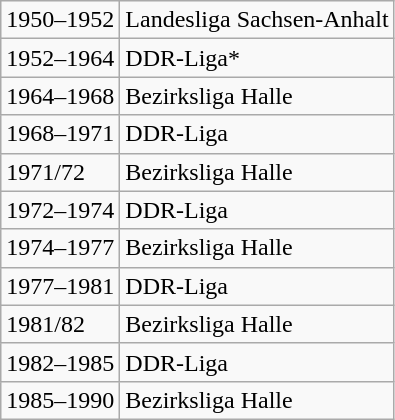<table class="wikitable">
<tr>
<td>1950–1952</td>
<td>Landesliga Sachsen-Anhalt</td>
</tr>
<tr>
<td>1952–1964</td>
<td>DDR-Liga*</td>
</tr>
<tr>
<td>1964–1968</td>
<td>Bezirksliga Halle</td>
</tr>
<tr>
<td>1968–1971</td>
<td>DDR-Liga</td>
</tr>
<tr>
<td>1971/72</td>
<td>Bezirksliga Halle</td>
</tr>
<tr>
<td>1972–1974</td>
<td>DDR-Liga</td>
</tr>
<tr>
<td>1974–1977</td>
<td>Bezirksliga Halle</td>
</tr>
<tr>
<td>1977–1981</td>
<td>DDR-Liga</td>
</tr>
<tr>
<td>1981/82</td>
<td>Bezirksliga Halle</td>
</tr>
<tr>
<td>1982–1985</td>
<td>DDR-Liga</td>
</tr>
<tr>
<td>1985–1990</td>
<td>Bezirksliga Halle</td>
</tr>
</table>
